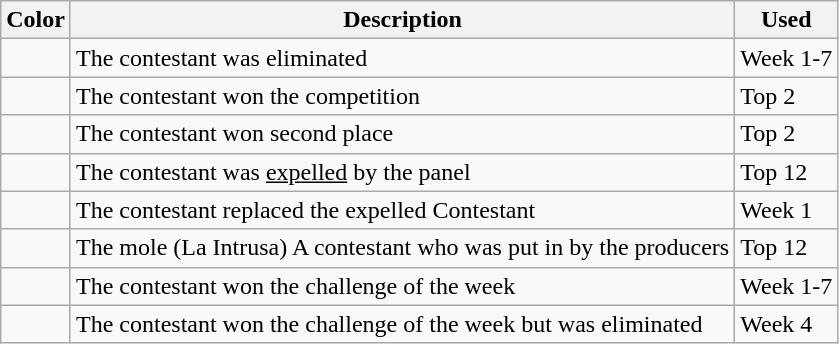<table class="wikitable">
<tr>
<th>Color</th>
<th>Description</th>
<th>Used</th>
</tr>
<tr>
<td></td>
<td>The contestant was eliminated</td>
<td>Week 1-7</td>
</tr>
<tr>
<td></td>
<td>The contestant won the competition</td>
<td>Top 2</td>
</tr>
<tr>
<td></td>
<td>The contestant won second place</td>
<td>Top 2</td>
</tr>
<tr>
<td></td>
<td>The contestant was <u>expelled</u> by the panel</td>
<td>Top 12</td>
</tr>
<tr>
<td></td>
<td>The contestant replaced the expelled Contestant</td>
<td>Week 1</td>
</tr>
<tr>
<td></td>
<td>The mole (La Intrusa) A contestant who was put in by the producers</td>
<td>Top 12</td>
</tr>
<tr>
<td></td>
<td>The contestant won the challenge of the week</td>
<td>Week 1-7</td>
</tr>
<tr>
<td></td>
<td>The contestant won the challenge of the week but was eliminated</td>
<td>Week 4</td>
</tr>
</table>
